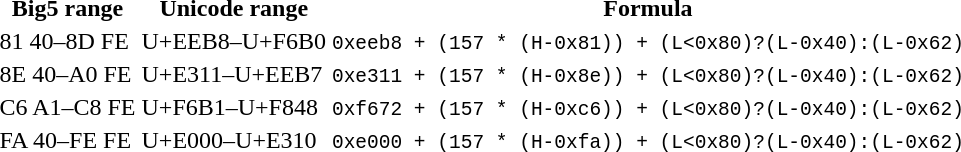<table>
<tr>
<th>Big5 range</th>
<th>Unicode range</th>
<th>Formula</th>
</tr>
<tr>
<td>81 40–8D FE</td>
<td>U+EEB8–U+F6B0</td>
<td><code>0xeeb8 + (157 * (H-0x81)) + (L<0x80)?(L-0x40):(L-0x62)</code></td>
</tr>
<tr>
<td>8E 40–A0 FE</td>
<td>U+E311–U+EEB7</td>
<td><code>0xe311 + (157 * (H-0x8e)) + (L<0x80)?(L-0x40):(L-0x62)</code></td>
</tr>
<tr>
<td>C6 A1–C8 FE</td>
<td>U+F6B1–U+F848</td>
<td><code>0xf672 + (157 * (H-0xc6)) + (L<0x80)?(L-0x40):(L-0x62)</code></td>
</tr>
<tr>
<td>FA 40–FE FE</td>
<td>U+E000–U+E310</td>
<td><code>0xe000 + (157 * (H-0xfa)) + (L<0x80)?(L-0x40):(L-0x62)</code></td>
</tr>
<tr>
</tr>
</table>
